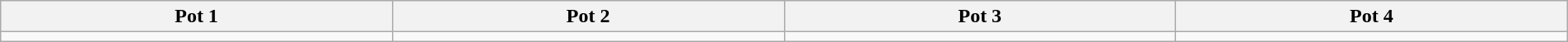<table class="wikitable" style="width:100%;">
<tr>
<th width=25%>Pot 1</th>
<th width=25%>Pot 2</th>
<th width=25%>Pot 3</th>
<th width=25%>Pot 4</th>
</tr>
<tr>
<td></td>
<td></td>
<td></td>
<td></td>
</tr>
</table>
